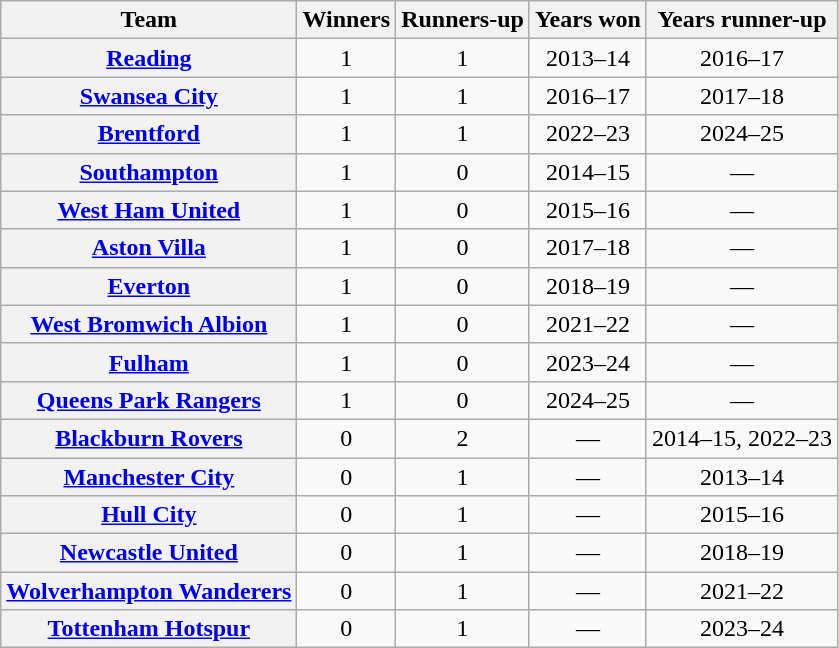<table class="wikitable plainrowheaders sortable">
<tr>
<th scope=col>Team</th>
<th scope=col>Winners</th>
<th scope=col>Runners-up</th>
<th scope=col class="unsortable">Years won</th>
<th scope=col class="unsortable">Years runner-up</th>
</tr>
<tr>
<th scope="row"><a href='#'>Reading</a></th>
<td align="center">1</td>
<td align="center">1</td>
<td align="center">2013–14</td>
<td align="center">2016–17</td>
</tr>
<tr>
<th scope="row"><a href='#'>Swansea City</a></th>
<td align="center">1</td>
<td align="center">1</td>
<td align="center">2016–17</td>
<td align="center">2017–18</td>
</tr>
<tr>
<th scope="row"><a href='#'>Brentford</a></th>
<td align="center">1</td>
<td align="center">1</td>
<td align="center">2022–23</td>
<td align="center">2024–25</td>
</tr>
<tr>
<th scope="row"><a href='#'>Southampton</a></th>
<td align="center">1</td>
<td align="center">0</td>
<td align="center">2014–15</td>
<td align="center">—</td>
</tr>
<tr>
<th scope=row><a href='#'>West Ham United</a></th>
<td align=center>1</td>
<td align=center>0</td>
<td align=center>2015–16</td>
<td align=center>—</td>
</tr>
<tr>
<th scope="row"><a href='#'>Aston Villa</a></th>
<td align="center">1</td>
<td align="center">0</td>
<td align="center">2017–18</td>
<td align="center">—</td>
</tr>
<tr>
<th scope="row"><a href='#'>Everton</a></th>
<td align="center">1</td>
<td align="center">0</td>
<td align="center">2018–19</td>
<td align="center">—</td>
</tr>
<tr>
<th scope=row><a href='#'>West Bromwich Albion</a></th>
<td align=center>1</td>
<td align=center>0</td>
<td align=center>2021–22</td>
<td align=center>—</td>
</tr>
<tr>
<th scope="row"><a href='#'>Fulham</a></th>
<td align="center">1</td>
<td align="center">0</td>
<td align="center">2023–24</td>
<td align="center">—</td>
</tr>
<tr>
<th scope="row"><a href='#'>Queens Park Rangers</a></th>
<td align="center">1</td>
<td align="center">0</td>
<td align="center">2024–25</td>
<td align="center">—</td>
</tr>
<tr>
<th scope=row><a href='#'>Blackburn Rovers</a></th>
<td align=center>0</td>
<td align=center>2</td>
<td align=center>—</td>
<td align=center>2014–15, 2022–23</td>
</tr>
<tr>
<th scope=row><a href='#'>Manchester City</a></th>
<td align=center>0</td>
<td align=center>1</td>
<td align=center>—</td>
<td align=center>2013–14</td>
</tr>
<tr>
<th scope=row><a href='#'>Hull City</a></th>
<td align=center>0</td>
<td align=center>1</td>
<td align=center>—</td>
<td align=center>2015–16</td>
</tr>
<tr>
<th scope=row><a href='#'>Newcastle United</a></th>
<td align=center>0</td>
<td align=center>1</td>
<td align=center>—</td>
<td align=center>2018–19</td>
</tr>
<tr>
<th scope=row><a href='#'>Wolverhampton Wanderers</a></th>
<td align=center>0</td>
<td align=center>1</td>
<td align=center>—</td>
<td align=center>2021–22</td>
</tr>
<tr>
<th scope=row><a href='#'>Tottenham Hotspur</a></th>
<td align=center>0</td>
<td align=center>1</td>
<td align=center>—</td>
<td align=center>2023–24</td>
</tr>
</table>
